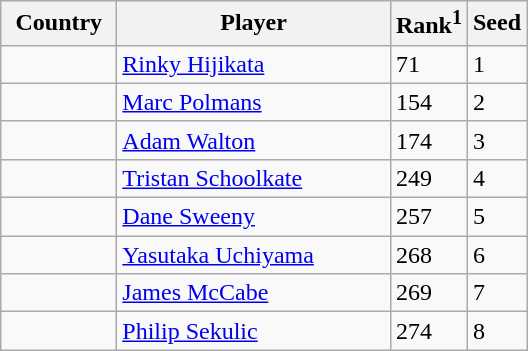<table class="sortable wikitable">
<tr>
<th width="70">Country</th>
<th width="175">Player</th>
<th>Rank<sup>1</sup></th>
<th>Seed</th>
</tr>
<tr>
<td></td>
<td><a href='#'>Rinky Hijikata</a></td>
<td>71</td>
<td>1</td>
</tr>
<tr>
<td></td>
<td><a href='#'>Marc Polmans</a></td>
<td>154</td>
<td>2</td>
</tr>
<tr>
<td></td>
<td><a href='#'>Adam Walton</a></td>
<td>174</td>
<td>3</td>
</tr>
<tr>
<td></td>
<td><a href='#'>Tristan Schoolkate</a></td>
<td>249</td>
<td>4</td>
</tr>
<tr>
<td></td>
<td><a href='#'>Dane Sweeny</a></td>
<td>257</td>
<td>5</td>
</tr>
<tr>
<td></td>
<td><a href='#'>Yasutaka Uchiyama</a></td>
<td>268</td>
<td>6</td>
</tr>
<tr>
<td></td>
<td><a href='#'>James McCabe</a></td>
<td>269</td>
<td>7</td>
</tr>
<tr>
<td></td>
<td><a href='#'>Philip Sekulic</a></td>
<td>274</td>
<td>8</td>
</tr>
</table>
